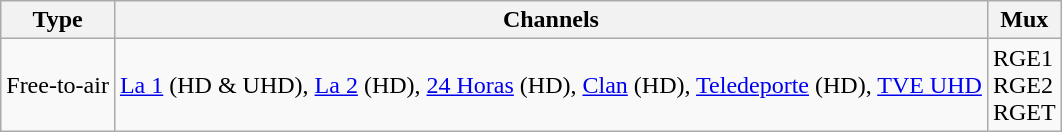<table class="wikitable">
<tr>
<th>Type</th>
<th>Channels</th>
<th>Mux</th>
</tr>
<tr valign="center">
<td>Free-to-air</td>
<td><a href='#'>La 1</a> (HD & UHD), <a href='#'>La 2</a> (HD), <a href='#'>24 Horas</a> (HD), <a href='#'>Clan</a> (HD), <a href='#'>Teledeporte</a> (HD), <a href='#'>TVE UHD</a></td>
<td>RGE1<br>RGE2<br>RGET</td>
</tr>
</table>
